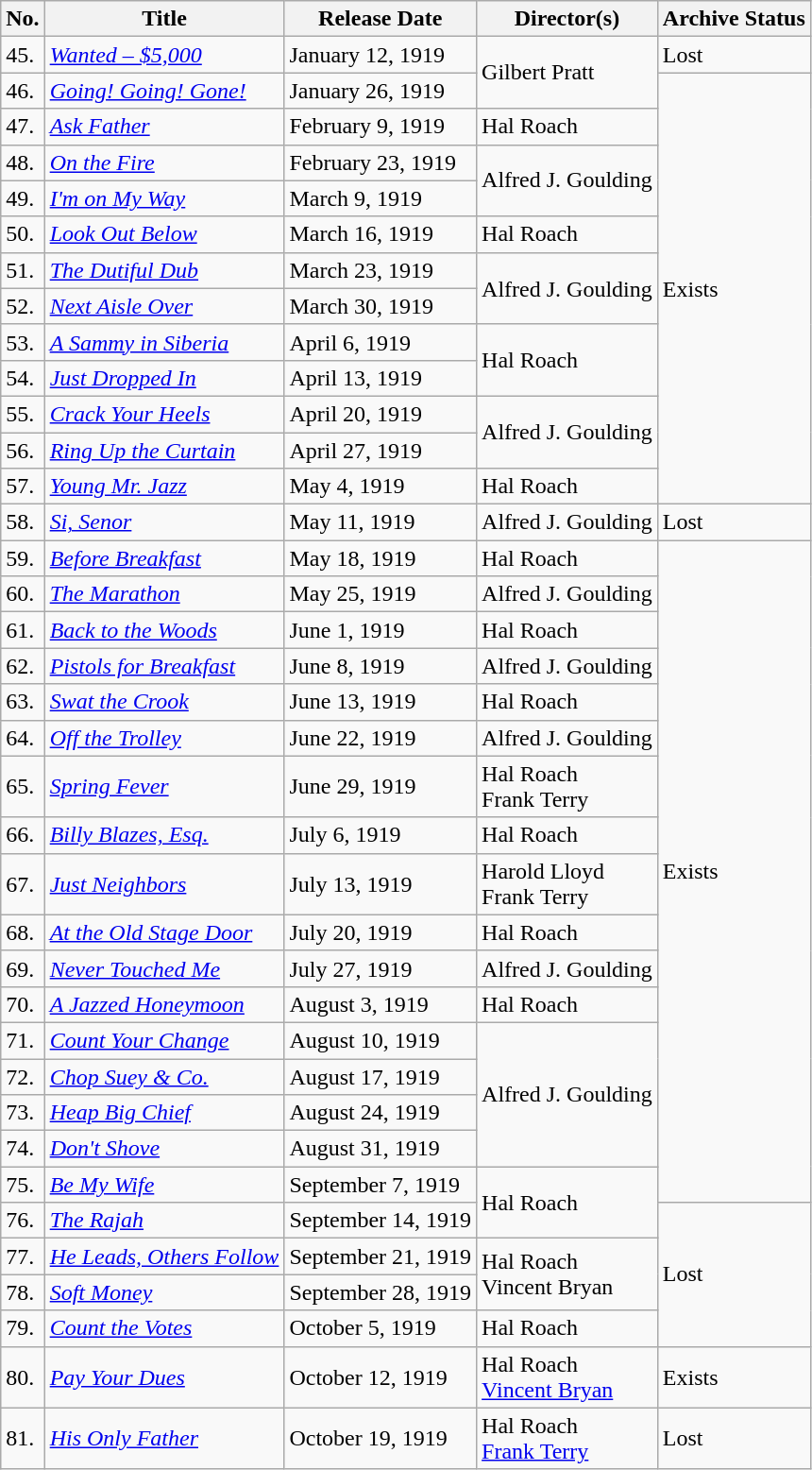<table class="wikitable">
<tr>
<th>No.</th>
<th>Title</th>
<th>Release Date</th>
<th>Director(s)</th>
<th>Archive Status</th>
</tr>
<tr>
<td>45.</td>
<td><em><a href='#'>Wanted – $5,000</a></em></td>
<td>January 12, 1919</td>
<td rowspan="2">Gilbert Pratt</td>
<td>Lost</td>
</tr>
<tr>
<td>46.</td>
<td><em><a href='#'>Going! Going! Gone!</a></em> </td>
<td>January 26, 1919</td>
<td rowspan="12">Exists</td>
</tr>
<tr>
<td>47.</td>
<td><em><a href='#'>Ask Father</a></em></td>
<td>February 9, 1919</td>
<td>Hal Roach</td>
</tr>
<tr>
<td>48.</td>
<td><em><a href='#'>On the Fire</a></em></td>
<td>February 23, 1919</td>
<td rowspan="2">Alfred J. Goulding</td>
</tr>
<tr>
<td>49.</td>
<td><em><a href='#'>I'm on My Way</a></em></td>
<td>March 9, 1919</td>
</tr>
<tr>
<td>50.</td>
<td><em><a href='#'>Look Out Below</a></em></td>
<td>March 16, 1919</td>
<td>Hal Roach</td>
</tr>
<tr>
<td>51.</td>
<td><em><a href='#'>The Dutiful Dub</a></em></td>
<td>March 23, 1919</td>
<td rowspan="2">Alfred J. Goulding</td>
</tr>
<tr>
<td>52.</td>
<td><em><a href='#'>Next Aisle Over</a></em></td>
<td>March 30, 1919</td>
</tr>
<tr>
<td>53.</td>
<td><em><a href='#'>A Sammy in Siberia</a></em></td>
<td>April 6, 1919</td>
<td rowspan="2">Hal Roach</td>
</tr>
<tr>
<td>54.</td>
<td><em><a href='#'>Just Dropped In</a></em></td>
<td>April 13, 1919</td>
</tr>
<tr>
<td>55.</td>
<td><em><a href='#'>Crack Your Heels</a></em></td>
<td>April 20, 1919</td>
<td rowspan="2">Alfred J. Goulding</td>
</tr>
<tr>
<td>56.</td>
<td><em><a href='#'>Ring Up the Curtain</a></em></td>
<td>April 27, 1919</td>
</tr>
<tr>
<td>57.</td>
<td><em><a href='#'>Young Mr. Jazz</a></em></td>
<td>May 4, 1919</td>
<td>Hal Roach</td>
</tr>
<tr>
<td>58.</td>
<td><em><a href='#'>Si, Senor</a></em></td>
<td>May 11, 1919</td>
<td>Alfred J. Goulding</td>
<td>Lost</td>
</tr>
<tr>
<td>59.</td>
<td><em><a href='#'>Before Breakfast</a></em></td>
<td>May 18, 1919</td>
<td>Hal Roach</td>
<td rowspan="17">Exists</td>
</tr>
<tr>
<td>60.</td>
<td><em><a href='#'>The Marathon</a></em></td>
<td>May 25, 1919</td>
<td>Alfred J. Goulding</td>
</tr>
<tr>
<td>61.</td>
<td><em><a href='#'>Back to the Woods</a></em></td>
<td>June 1, 1919</td>
<td>Hal Roach</td>
</tr>
<tr>
<td>62.</td>
<td><em><a href='#'>Pistols for Breakfast</a></em></td>
<td>June 8, 1919</td>
<td>Alfred J. Goulding</td>
</tr>
<tr>
<td>63.</td>
<td><em><a href='#'>Swat the Crook</a></em></td>
<td>June 13, 1919</td>
<td>Hal Roach</td>
</tr>
<tr>
<td>64.</td>
<td><em><a href='#'>Off the Trolley</a></em></td>
<td>June 22, 1919</td>
<td>Alfred J. Goulding</td>
</tr>
<tr>
<td>65.</td>
<td><em><a href='#'>Spring Fever</a></em></td>
<td>June 29, 1919</td>
<td>Hal Roach<br>Frank Terry</td>
</tr>
<tr>
<td>66.</td>
<td><em><a href='#'>Billy Blazes, Esq.</a></em></td>
<td>July 6, 1919</td>
<td>Hal Roach</td>
</tr>
<tr>
<td>67.</td>
<td><em><a href='#'>Just Neighbors</a></em></td>
<td>July 13, 1919</td>
<td>Harold Lloyd<br>Frank Terry</td>
</tr>
<tr>
<td>68.</td>
<td><em><a href='#'>At the Old Stage Door</a></em></td>
<td>July 20, 1919</td>
<td>Hal Roach</td>
</tr>
<tr>
<td>69.</td>
<td><em><a href='#'>Never Touched Me</a></em></td>
<td>July 27, 1919</td>
<td>Alfred J. Goulding</td>
</tr>
<tr>
<td>70.</td>
<td><em><a href='#'>A Jazzed Honeymoon</a></em></td>
<td>August 3, 1919</td>
<td>Hal Roach</td>
</tr>
<tr>
<td>71.</td>
<td><em><a href='#'>Count Your Change</a></em></td>
<td>August 10, 1919</td>
<td rowspan="4">Alfred J. Goulding</td>
</tr>
<tr>
<td>72.</td>
<td><em><a href='#'>Chop Suey & Co.</a></em></td>
<td>August 17, 1919</td>
</tr>
<tr>
<td>73.</td>
<td><em><a href='#'>Heap Big Chief</a></em></td>
<td>August 24, 1919</td>
</tr>
<tr>
<td>74.</td>
<td><em><a href='#'>Don't Shove</a></em></td>
<td>August 31, 1919</td>
</tr>
<tr>
<td>75.</td>
<td><em><a href='#'>Be My Wife</a></em></td>
<td>September 7, 1919</td>
<td rowspan="2">Hal Roach</td>
</tr>
<tr>
<td>76.</td>
<td><em><a href='#'>The Rajah</a></em></td>
<td>September 14, 1919</td>
<td rowspan="4">Lost</td>
</tr>
<tr>
<td>77.</td>
<td><em><a href='#'>He Leads, Others Follow</a></em></td>
<td>September 21, 1919</td>
<td rowspan="2">Hal Roach<br>Vincent Bryan</td>
</tr>
<tr>
<td>78.</td>
<td><em><a href='#'>Soft Money</a></em></td>
<td>September 28, 1919</td>
</tr>
<tr>
<td>79.</td>
<td><em><a href='#'>Count the Votes</a></em></td>
<td>October 5, 1919</td>
<td>Hal Roach</td>
</tr>
<tr>
<td>80.</td>
<td><em><a href='#'>Pay Your Dues</a></em></td>
<td>October 12, 1919</td>
<td>Hal Roach<br><a href='#'>Vincent Bryan</a></td>
<td>Exists</td>
</tr>
<tr>
<td>81.</td>
<td><em><a href='#'>His Only Father</a></em></td>
<td>October 19, 1919</td>
<td>Hal Roach<br><a href='#'>Frank Terry</a></td>
<td>Lost</td>
</tr>
</table>
